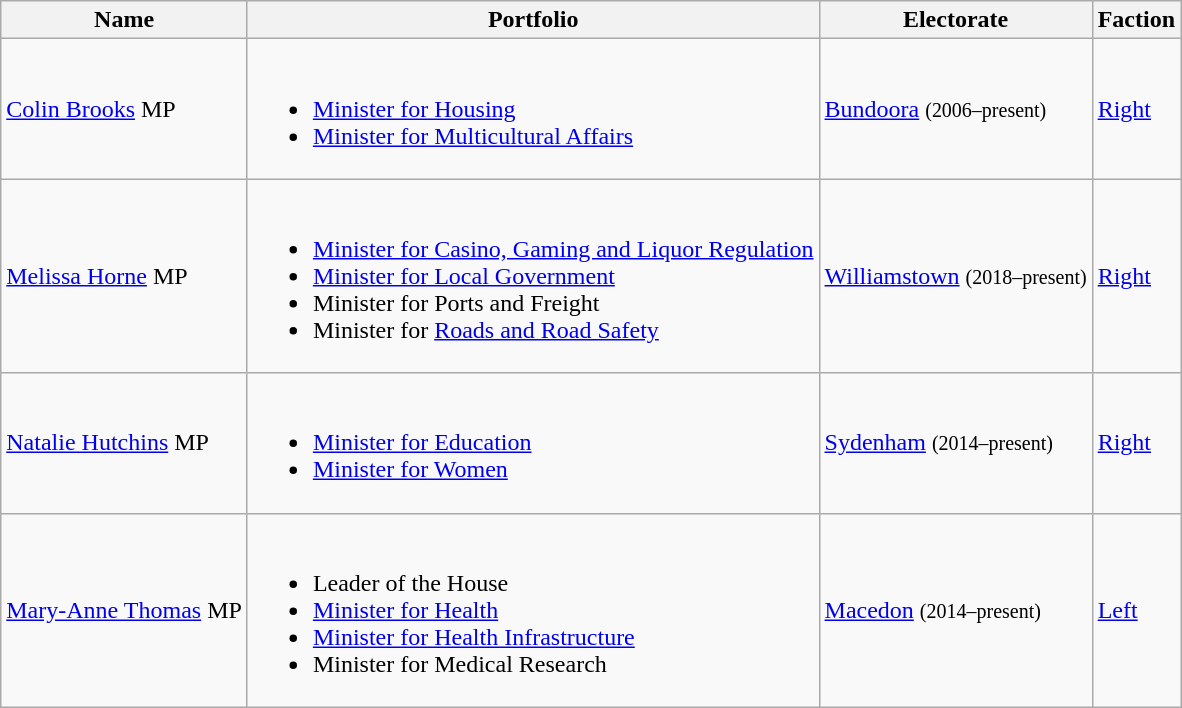<table class="wikitable">
<tr>
<th><strong>Name</strong></th>
<th><strong>Portfolio</strong></th>
<th><strong>Electorate</strong></th>
<th><strong>Faction</strong></th>
</tr>
<tr>
<td><a href='#'>Colin Brooks</a> MP</td>
<td><br><ul><li><a href='#'>Minister for Housing</a></li><li><a href='#'>Minister for Multicultural Affairs</a></li></ul></td>
<td><a href='#'>Bundoora</a> <small>(2006–present)</small></td>
<td><a href='#'>Right</a></td>
</tr>
<tr>
<td><a href='#'>Melissa Horne</a> MP</td>
<td><br><ul><li><a href='#'>Minister for Casino, Gaming and Liquor Regulation</a></li><li><a href='#'>Minister for Local Government</a></li><li>Minister for Ports and Freight</li><li>Minister for <a href='#'>Roads and Road Safety</a></li></ul></td>
<td><a href='#'>Williamstown</a> <small>(2018–present)</small></td>
<td><a href='#'>Right</a></td>
</tr>
<tr>
<td><a href='#'>Natalie Hutchins</a> MP</td>
<td><br><ul><li><a href='#'>Minister for Education</a></li><li><a href='#'>Minister for Women</a></li></ul></td>
<td><a href='#'>Sydenham</a> <small>(2014–present)</small></td>
<td><a href='#'>Right</a></td>
</tr>
<tr>
<td><a href='#'>Mary-Anne Thomas</a> MP</td>
<td><br><ul><li>Leader of the House</li><li><a href='#'>Minister for Health</a></li><li><a href='#'>Minister for Health Infrastructure</a></li><li>Minister for Medical Research</li></ul></td>
<td><a href='#'>Macedon</a> <small>(2014–present)</small></td>
<td><a href='#'>Left</a></td>
</tr>
</table>
